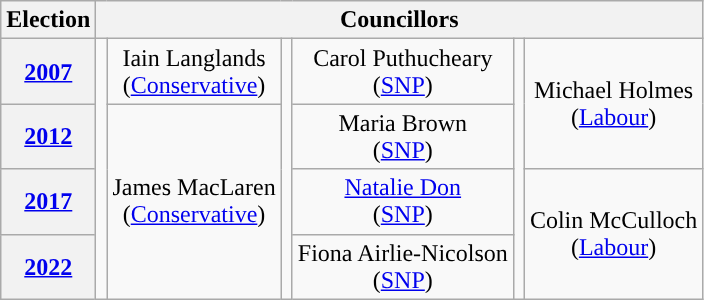<table class="wikitable" style="text-align:center">
<tr>
<th>Election</th>
<th colspan=8>Councillors</th>
</tr>
<tr>
<th><a href='#'>2007</a></th>
<td rowspan=4 style="color:inherit;background-color: "></td>
<td rowspan=1>Iain Langlands<br>(<a href='#'>Conservative</a>)</td>
<td rowspan=4 style="color:inherit;background-color: "></td>
<td rowspan=1>Carol Puthucheary<br>(<a href='#'>SNP</a>)</td>
<td rowspan=4 style="color:inherit;background-color: "></td>
<td rowspan=2>Michael Holmes<br>(<a href='#'>Labour</a>)</td>
</tr>
<tr>
<th><a href='#'>2012</a></th>
<td rowspan=3>James MacLaren<br>(<a href='#'>Conservative</a>)</td>
<td rowspan=1>Maria Brown<br>(<a href='#'>SNP</a>)</td>
</tr>
<tr>
<th><a href='#'>2017</a></th>
<td rowspan=1><a href='#'>Natalie Don</a><br>(<a href='#'>SNP</a>)</td>
<td rowspan=2>Colin McCulloch<br>(<a href='#'>Labour</a>)</td>
</tr>
<tr>
<th><a href='#'>2022</a></th>
<td rowspan=1>Fiona Airlie-Nicolson<br>(<a href='#'>SNP</a>)</td>
</tr>
</table>
